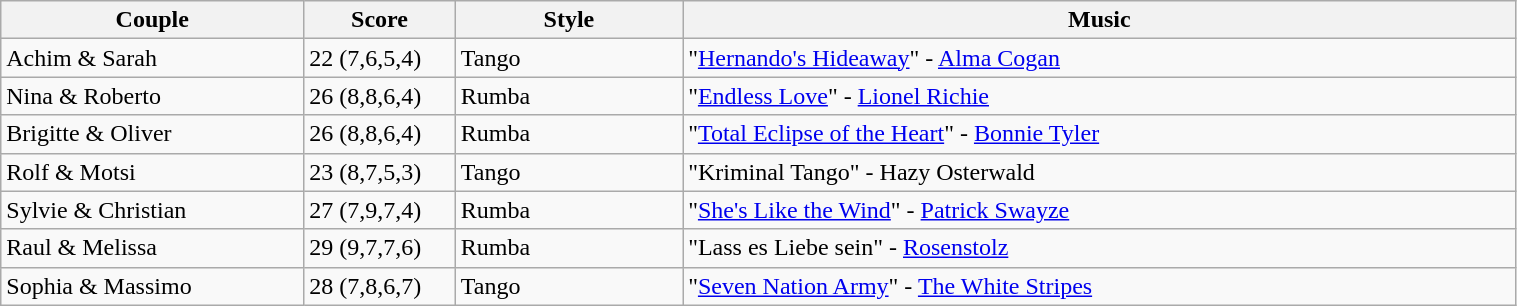<table class="wikitable" width="80%">
<tr>
<th width="20%">Couple</th>
<th width="10%">Score</th>
<th width="15%">Style</th>
<th width="60%">Music</th>
</tr>
<tr>
<td>Achim & Sarah</td>
<td>22 (7,6,5,4)</td>
<td>Tango</td>
<td>"<a href='#'>Hernando's Hideaway</a>" - <a href='#'>Alma Cogan</a></td>
</tr>
<tr>
<td>Nina & Roberto</td>
<td>26 (8,8,6,4)</td>
<td>Rumba</td>
<td>"<a href='#'>Endless Love</a>" - <a href='#'>Lionel Richie</a></td>
</tr>
<tr>
<td>Brigitte & Oliver</td>
<td>26 (8,8,6,4)</td>
<td>Rumba</td>
<td>"<a href='#'>Total Eclipse of the Heart</a>" - <a href='#'>Bonnie Tyler</a></td>
</tr>
<tr>
<td>Rolf & Motsi</td>
<td>23 (8,7,5,3)</td>
<td>Tango</td>
<td>"Kriminal Tango" - Hazy Osterwald</td>
</tr>
<tr>
<td>Sylvie & Christian</td>
<td>27 (7,9,7,4)</td>
<td>Rumba</td>
<td>"<a href='#'>She's Like the Wind</a>" - <a href='#'>Patrick Swayze</a></td>
</tr>
<tr>
<td>Raul & Melissa</td>
<td>29 (9,7,7,6)</td>
<td>Rumba</td>
<td>"Lass es Liebe sein" - <a href='#'>Rosenstolz</a></td>
</tr>
<tr>
<td>Sophia & Massimo</td>
<td>28 (7,8,6,7)</td>
<td>Tango</td>
<td>"<a href='#'>Seven Nation Army</a>" - <a href='#'>The White Stripes</a></td>
</tr>
</table>
